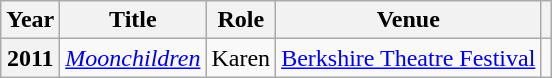<table class="wikitable plainrowheaders sortable">
<tr>
<th scope="col">Year</th>
<th scope="col">Title</th>
<th scope="col">Role</th>
<th scope="col">Venue</th>
<th scope="col" class="unsortable"></th>
</tr>
<tr>
<th scope="row">2011</th>
<td><em><a href='#'>Moonchildren</a></em></td>
<td>Karen</td>
<td><a href='#'>Berkshire Theatre Festival</a></td>
<td style="text-align:center;"></td>
</tr>
</table>
